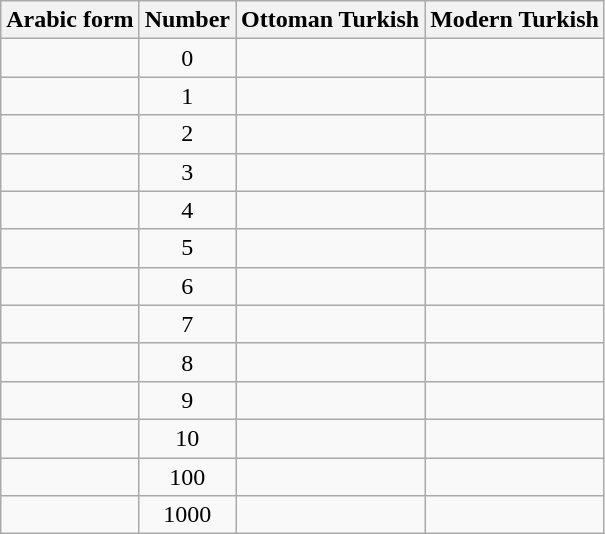<table class="wikitable">
<tr>
<th>Arabic form</th>
<th>Number</th>
<th>Ottoman Turkish</th>
<th>Modern Turkish</th>
</tr>
<tr align="center">
<td><span></span></td>
<td>0</td>
<td><span></span></td>
<td></td>
</tr>
<tr align="center">
<td><span></span></td>
<td>1</td>
<td><span></span></td>
<td></td>
</tr>
<tr align="center">
<td><span></span></td>
<td>2</td>
<td><span></span></td>
<td></td>
</tr>
<tr align="center">
<td><span></span></td>
<td>3</td>
<td><span></span></td>
<td></td>
</tr>
<tr align="center">
<td><span></span></td>
<td>4</td>
<td><span></span></td>
<td></td>
</tr>
<tr align="center">
<td><span></span></td>
<td>5</td>
<td><span></span></td>
<td></td>
</tr>
<tr align="center">
<td><span></span></td>
<td>6</td>
<td><span></span></td>
<td></td>
</tr>
<tr align="center">
<td><span></span></td>
<td>7</td>
<td><span></span></td>
<td></td>
</tr>
<tr align="center">
<td><span></span></td>
<td>8</td>
<td><span></span></td>
<td></td>
</tr>
<tr align="center">
<td><span></span></td>
<td>9</td>
<td><span></span></td>
<td></td>
</tr>
<tr align="center">
<td><span></span></td>
<td>10</td>
<td><span></span></td>
<td></td>
</tr>
<tr align="center">
<td><span></span></td>
<td>100</td>
<td><span></span></td>
<td></td>
</tr>
<tr align="center">
<td><span></span></td>
<td>1000</td>
<td><span></span></td>
<td></td>
</tr>
</table>
